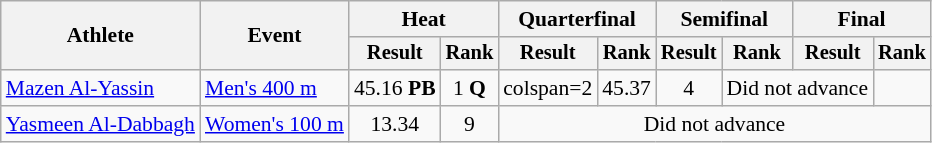<table class="wikitable" style="font-size:90%">
<tr>
<th rowspan="2">Athlete</th>
<th rowspan="2">Event</th>
<th colspan="2">Heat</th>
<th colspan="2">Quarterfinal</th>
<th colspan="2">Semifinal</th>
<th colspan="2">Final</th>
</tr>
<tr style="font-size:95%">
<th>Result</th>
<th>Rank</th>
<th>Result</th>
<th>Rank</th>
<th>Result</th>
<th>Rank</th>
<th>Result</th>
<th>Rank</th>
</tr>
<tr align=center>
<td align=left><a href='#'>Mazen Al-Yassin</a></td>
<td align=left><a href='#'>Men's 400 m</a></td>
<td>45.16 <strong>PB</strong></td>
<td>1 <strong>Q</strong></td>
<td>colspan=2 </td>
<td>45.37</td>
<td>4</td>
<td colspan="2">Did not advance</td>
</tr>
<tr align=center>
<td align=left><a href='#'>Yasmeen Al-Dabbagh</a></td>
<td align=left><a href='#'>Women's 100 m</a></td>
<td>13.34</td>
<td>9</td>
<td colspan="6">Did not advance</td>
</tr>
</table>
